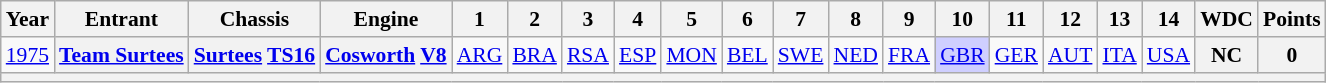<table class="wikitable" style="text-align:center; font-size:90%">
<tr>
<th>Year</th>
<th>Entrant</th>
<th>Chassis</th>
<th>Engine</th>
<th>1</th>
<th>2</th>
<th>3</th>
<th>4</th>
<th>5</th>
<th>6</th>
<th>7</th>
<th>8</th>
<th>9</th>
<th>10</th>
<th>11</th>
<th>12</th>
<th>13</th>
<th>14</th>
<th>WDC</th>
<th>Points</th>
</tr>
<tr>
<td><a href='#'>1975</a></td>
<th><a href='#'>Team Surtees</a></th>
<th><a href='#'>Surtees</a> <a href='#'>TS16</a></th>
<th><a href='#'>Cosworth</a> <a href='#'>V8</a></th>
<td><a href='#'>ARG</a></td>
<td><a href='#'>BRA</a></td>
<td><a href='#'>RSA</a></td>
<td><a href='#'>ESP</a></td>
<td><a href='#'>MON</a></td>
<td><a href='#'>BEL</a></td>
<td><a href='#'>SWE</a></td>
<td><a href='#'>NED</a></td>
<td><a href='#'>FRA</a></td>
<td style="background:#CFCFFF;"><a href='#'>GBR</a><br></td>
<td><a href='#'>GER</a></td>
<td><a href='#'>AUT</a></td>
<td><a href='#'>ITA</a></td>
<td><a href='#'>USA</a></td>
<th>NC</th>
<th>0</th>
</tr>
<tr>
<th colspan="20"></th>
</tr>
</table>
